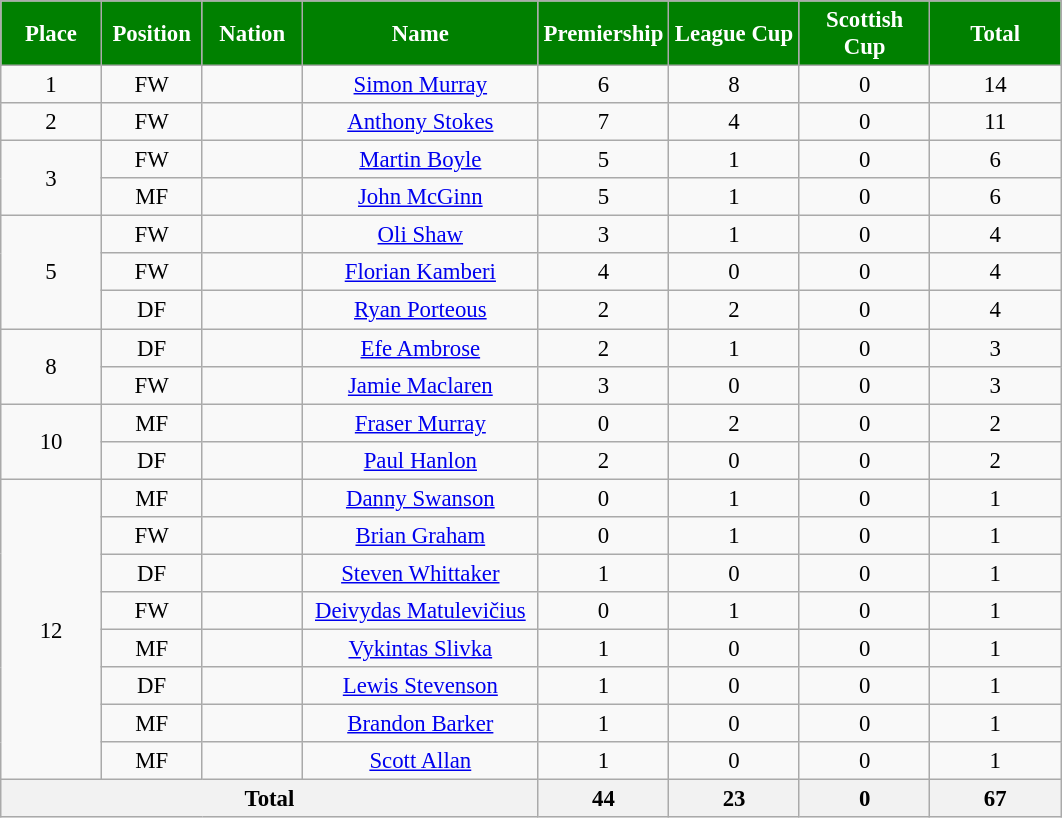<table class="wikitable" style="font-size: 95%; text-align: center;">
<tr>
<th style="background:#008000; color:white;" scope="col" width=60>Place</th>
<th style="background:#008000; color:white;" scope="col" width=60>Position</th>
<th style="background:#008000; color:white;" scope="col" width=60>Nation</th>
<th style="background:#008000; color:white;" scope="col" width=150>Name</th>
<th style="background:#008000; color:white;" scope="col" width=80>Premiership</th>
<th style="background:#008000; color:white;" scope="col" width=80>League Cup</th>
<th style="background:#008000; color:white;" scope="col" width=80>Scottish Cup</th>
<th style="background:#008000; color:white;" scope="col" width=80>Total</th>
</tr>
<tr>
<td>1</td>
<td>FW</td>
<td></td>
<td><a href='#'>Simon Murray</a></td>
<td>6</td>
<td>8</td>
<td>0</td>
<td>14</td>
</tr>
<tr>
<td>2</td>
<td>FW</td>
<td></td>
<td><a href='#'>Anthony Stokes</a></td>
<td>7</td>
<td>4</td>
<td>0</td>
<td>11</td>
</tr>
<tr>
<td rowspan="2">3</td>
<td>FW</td>
<td></td>
<td><a href='#'>Martin Boyle</a></td>
<td>5</td>
<td>1</td>
<td>0</td>
<td>6</td>
</tr>
<tr>
<td>MF</td>
<td></td>
<td><a href='#'>John McGinn</a></td>
<td>5</td>
<td>1</td>
<td>0</td>
<td>6</td>
</tr>
<tr>
<td rowspan="3">5</td>
<td>FW</td>
<td></td>
<td><a href='#'>Oli Shaw</a></td>
<td>3</td>
<td>1</td>
<td>0</td>
<td>4</td>
</tr>
<tr>
<td>FW</td>
<td></td>
<td><a href='#'>Florian Kamberi</a></td>
<td>4</td>
<td>0</td>
<td>0</td>
<td>4</td>
</tr>
<tr>
<td>DF</td>
<td></td>
<td><a href='#'>Ryan Porteous</a></td>
<td>2</td>
<td>2</td>
<td>0</td>
<td>4</td>
</tr>
<tr>
<td rowspan="2">8</td>
<td>DF</td>
<td></td>
<td><a href='#'>Efe Ambrose</a></td>
<td>2</td>
<td>1</td>
<td>0</td>
<td>3</td>
</tr>
<tr>
<td>FW</td>
<td></td>
<td><a href='#'>Jamie Maclaren</a></td>
<td>3</td>
<td>0</td>
<td>0</td>
<td>3</td>
</tr>
<tr>
<td rowspan="2">10</td>
<td>MF</td>
<td></td>
<td><a href='#'>Fraser Murray</a></td>
<td>0</td>
<td>2</td>
<td>0</td>
<td>2</td>
</tr>
<tr>
<td>DF</td>
<td></td>
<td><a href='#'>Paul Hanlon</a></td>
<td>2</td>
<td>0</td>
<td>0</td>
<td>2</td>
</tr>
<tr>
<td rowspan="8">12</td>
<td>MF</td>
<td></td>
<td><a href='#'>Danny Swanson</a></td>
<td>0</td>
<td>1</td>
<td>0</td>
<td>1</td>
</tr>
<tr>
<td>FW</td>
<td></td>
<td><a href='#'>Brian Graham</a></td>
<td>0</td>
<td>1</td>
<td>0</td>
<td>1</td>
</tr>
<tr>
<td>DF</td>
<td></td>
<td><a href='#'>Steven Whittaker</a></td>
<td>1</td>
<td>0</td>
<td>0</td>
<td>1</td>
</tr>
<tr>
<td>FW</td>
<td></td>
<td><a href='#'>Deivydas Matulevičius</a></td>
<td>0</td>
<td>1</td>
<td>0</td>
<td>1</td>
</tr>
<tr>
<td>MF</td>
<td></td>
<td><a href='#'>Vykintas Slivka</a></td>
<td>1</td>
<td>0</td>
<td>0</td>
<td>1</td>
</tr>
<tr>
<td>DF</td>
<td></td>
<td><a href='#'>Lewis Stevenson</a></td>
<td>1</td>
<td>0</td>
<td>0</td>
<td>1</td>
</tr>
<tr>
<td>MF</td>
<td></td>
<td><a href='#'>Brandon Barker</a></td>
<td>1</td>
<td>0</td>
<td>0</td>
<td>1</td>
</tr>
<tr>
<td>MF</td>
<td></td>
<td><a href='#'>Scott Allan</a></td>
<td>1</td>
<td>0</td>
<td>0</td>
<td>1</td>
</tr>
<tr>
<th colspan=4>Total</th>
<th>44</th>
<th>23</th>
<th>0</th>
<th>67</th>
</tr>
</table>
